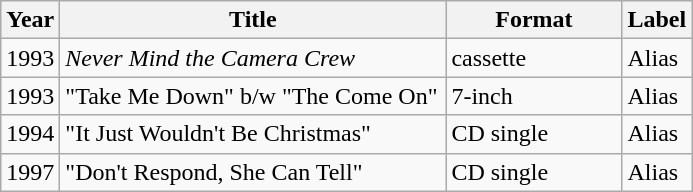<table class="wikitable">
<tr>
<th>Year</th>
<th style="width:250px;">Title</th>
<th style="width:110px;">Format</th>
<th>Label</th>
</tr>
<tr>
<td>1993</td>
<td><em>Never Mind the Camera Crew</em></td>
<td>cassette</td>
<td>Alias</td>
</tr>
<tr>
<td>1993</td>
<td>"Take Me Down" b/w "The Come On"</td>
<td>7-inch</td>
<td>Alias</td>
</tr>
<tr>
<td>1994</td>
<td>"It Just Wouldn't Be Christmas"</td>
<td>CD single</td>
<td>Alias</td>
</tr>
<tr>
<td>1997</td>
<td>"Don't Respond, She Can Tell"</td>
<td>CD single</td>
<td>Alias</td>
</tr>
</table>
